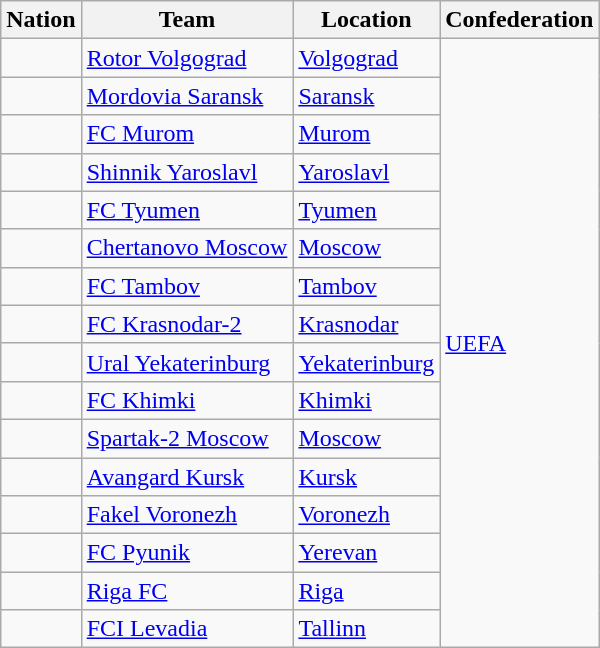<table class="wikitable sortable">
<tr>
<th>Nation</th>
<th>Team</th>
<th>Location</th>
<th>Confederation</th>
</tr>
<tr>
<td></td>
<td><a href='#'>Rotor Volgograd</a></td>
<td><a href='#'>Volgograd</a></td>
<td rowspan=16><a href='#'>UEFA</a></td>
</tr>
<tr>
<td></td>
<td><a href='#'>Mordovia Saransk</a></td>
<td><a href='#'>Saransk</a></td>
</tr>
<tr>
<td></td>
<td><a href='#'>FC Murom</a></td>
<td><a href='#'>Murom</a></td>
</tr>
<tr>
<td></td>
<td><a href='#'>Shinnik Yaroslavl</a></td>
<td><a href='#'>Yaroslavl</a></td>
</tr>
<tr>
<td></td>
<td><a href='#'>FC Tyumen</a></td>
<td><a href='#'>Tyumen</a></td>
</tr>
<tr>
<td></td>
<td><a href='#'>Chertanovo Moscow</a></td>
<td><a href='#'>Moscow</a></td>
</tr>
<tr>
<td></td>
<td><a href='#'>FC Tambov</a></td>
<td><a href='#'>Tambov</a></td>
</tr>
<tr>
<td></td>
<td><a href='#'>FC Krasnodar-2</a></td>
<td><a href='#'>Krasnodar</a></td>
</tr>
<tr>
<td></td>
<td><a href='#'>Ural Yekaterinburg</a></td>
<td><a href='#'>Yekaterinburg</a></td>
</tr>
<tr>
<td></td>
<td><a href='#'>FC Khimki</a></td>
<td><a href='#'>Khimki</a></td>
</tr>
<tr>
<td></td>
<td><a href='#'>Spartak-2 Moscow</a></td>
<td><a href='#'>Moscow</a></td>
</tr>
<tr>
<td></td>
<td><a href='#'>Avangard Kursk</a></td>
<td><a href='#'>Kursk</a></td>
</tr>
<tr>
<td></td>
<td><a href='#'>Fakel Voronezh</a></td>
<td><a href='#'>Voronezh</a></td>
</tr>
<tr>
<td></td>
<td><a href='#'>FC Pyunik</a></td>
<td><a href='#'>Yerevan</a></td>
</tr>
<tr>
<td></td>
<td><a href='#'>Riga FC</a></td>
<td><a href='#'>Riga</a></td>
</tr>
<tr>
<td></td>
<td><a href='#'>FCI Levadia</a></td>
<td><a href='#'>Tallinn</a></td>
</tr>
</table>
